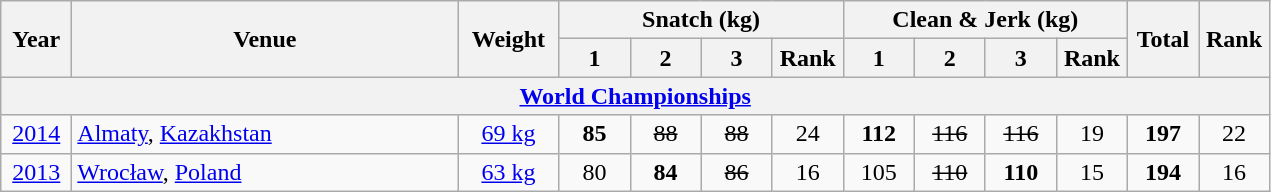<table class = "wikitable" style="text-align:center;">
<tr>
<th rowspan=2 width=40>Year</th>
<th rowspan=2 width=250>Venue</th>
<th rowspan=2 width=60>Weight</th>
<th colspan=4>Snatch (kg)</th>
<th colspan=4>Clean & Jerk (kg)</th>
<th rowspan=2 width=40>Total</th>
<th rowspan=2 width=40>Rank</th>
</tr>
<tr>
<th width=40>1</th>
<th width=40>2</th>
<th width=40>3</th>
<th width=40>Rank</th>
<th width=40>1</th>
<th width=40>2</th>
<th width=40>3</th>
<th width=40>Rank</th>
</tr>
<tr>
<th colspan=13><a href='#'>World Championships</a></th>
</tr>
<tr>
<td><a href='#'>2014</a></td>
<td align=left> <a href='#'>Almaty</a>, <a href='#'>Kazakhstan</a></td>
<td><a href='#'>69 kg</a></td>
<td><strong>85</strong></td>
<td><s> 88</s></td>
<td><s> 88</s></td>
<td>24</td>
<td><strong>112</strong></td>
<td><s>116</s></td>
<td><s>116</s></td>
<td>19</td>
<td><strong>197</strong></td>
<td>22</td>
</tr>
<tr>
<td><a href='#'>2013</a></td>
<td align=left> <a href='#'>Wrocław</a>, <a href='#'>Poland</a></td>
<td><a href='#'>63 kg</a></td>
<td>80</td>
<td><strong>84</strong></td>
<td><s> 86</s></td>
<td>16</td>
<td>105</td>
<td><s>110</s></td>
<td><strong>110</strong></td>
<td>15</td>
<td><strong>194</strong></td>
<td>16</td>
</tr>
</table>
